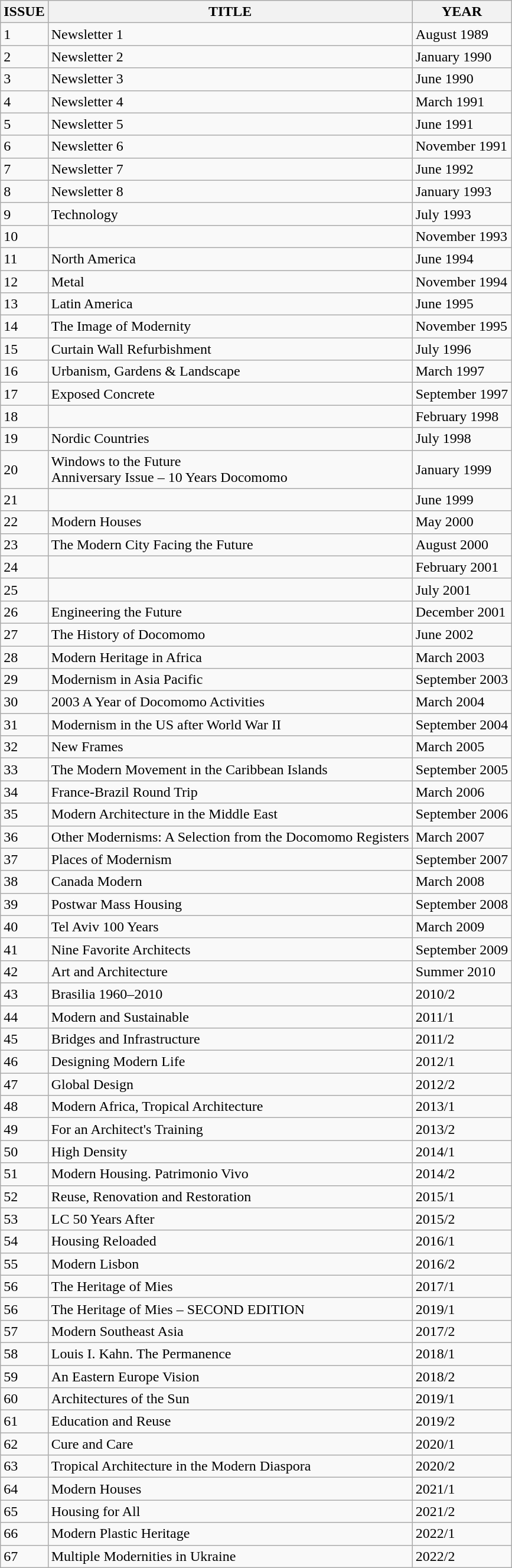<table class="wikitable">
<tr>
<th>ISSUE</th>
<th>TITLE</th>
<th>YEAR</th>
</tr>
<tr>
<td>1</td>
<td>Newsletter 1</td>
<td>August 1989</td>
</tr>
<tr>
<td>2</td>
<td>Newsletter 2</td>
<td>January 1990</td>
</tr>
<tr>
<td>3</td>
<td>Newsletter 3</td>
<td>June 1990</td>
</tr>
<tr>
<td>4</td>
<td>Newsletter 4</td>
<td>March 1991</td>
</tr>
<tr>
<td>5</td>
<td>Newsletter 5</td>
<td>June 1991</td>
</tr>
<tr>
<td>6</td>
<td>Newsletter 6</td>
<td>November 1991</td>
</tr>
<tr>
<td>7</td>
<td>Newsletter 7</td>
<td>June 1992</td>
</tr>
<tr>
<td>8</td>
<td>Newsletter 8</td>
<td>January 1993</td>
</tr>
<tr>
<td>9</td>
<td>Technology</td>
<td>July 1993</td>
</tr>
<tr>
<td>10</td>
<td></td>
<td>November 1993</td>
</tr>
<tr>
<td>11</td>
<td>North America</td>
<td>June 1994</td>
</tr>
<tr>
<td>12</td>
<td>Metal</td>
<td>November 1994</td>
</tr>
<tr>
<td>13</td>
<td>Latin America</td>
<td>June 1995</td>
</tr>
<tr>
<td>14</td>
<td>The Image of Modernity</td>
<td>November 1995</td>
</tr>
<tr>
<td>15</td>
<td>Curtain Wall Refurbishment</td>
<td>July 1996</td>
</tr>
<tr>
<td>16</td>
<td>Urbanism, Gardens & Landscape</td>
<td>March 1997</td>
</tr>
<tr>
<td>17</td>
<td>Exposed Concrete</td>
<td>September 1997</td>
</tr>
<tr>
<td>18</td>
<td></td>
<td>February 1998</td>
</tr>
<tr>
<td>19</td>
<td>Nordic Countries</td>
<td>July 1998</td>
</tr>
<tr>
<td>20</td>
<td>Windows to the Future<br>Anniversary Issue – 10 Years Docomomo</td>
<td>January 1999</td>
</tr>
<tr>
<td>21</td>
<td></td>
<td>June 1999</td>
</tr>
<tr>
<td>22</td>
<td>Modern Houses</td>
<td>May 2000</td>
</tr>
<tr>
<td>23</td>
<td>The Modern City Facing the Future</td>
<td>August 2000</td>
</tr>
<tr>
<td>24</td>
<td></td>
<td>February 2001</td>
</tr>
<tr>
<td>25</td>
<td></td>
<td>July 2001</td>
</tr>
<tr>
<td>26</td>
<td>Engineering the Future</td>
<td>December 2001</td>
</tr>
<tr>
<td>27</td>
<td>The History of Docomomo</td>
<td>June 2002</td>
</tr>
<tr>
<td>28</td>
<td>Modern Heritage in Africa</td>
<td>March 2003</td>
</tr>
<tr>
<td>29</td>
<td>Modernism in Asia Pacific</td>
<td>September 2003</td>
</tr>
<tr>
<td>30</td>
<td>2003 A Year of Docomomo Activities</td>
<td>March 2004</td>
</tr>
<tr>
<td>31</td>
<td>Modernism in the US after World War II</td>
<td>September 2004</td>
</tr>
<tr>
<td>32</td>
<td>New Frames</td>
<td>March 2005</td>
</tr>
<tr>
<td>33</td>
<td>The Modern Movement in the Caribbean Islands</td>
<td>September 2005</td>
</tr>
<tr>
<td>34</td>
<td>France-Brazil Round Trip</td>
<td>March 2006</td>
</tr>
<tr>
<td>35</td>
<td>Modern Architecture in the Middle East</td>
<td>September 2006</td>
</tr>
<tr>
<td>36</td>
<td>Other Modernisms: A Selection from the Docomomo Registers</td>
<td>March 2007</td>
</tr>
<tr>
<td>37</td>
<td>Places of Modernism</td>
<td>September 2007</td>
</tr>
<tr>
<td>38</td>
<td>Canada Modern</td>
<td>March 2008</td>
</tr>
<tr>
<td>39</td>
<td>Postwar Mass Housing</td>
<td>September 2008</td>
</tr>
<tr>
<td>40</td>
<td>Tel Aviv 100 Years</td>
<td>March 2009</td>
</tr>
<tr>
<td>41</td>
<td>Nine Favorite Architects</td>
<td>September 2009</td>
</tr>
<tr>
<td>42</td>
<td>Art and Architecture</td>
<td>Summer 2010</td>
</tr>
<tr>
<td>43</td>
<td>Brasilia 1960–2010</td>
<td>2010/2</td>
</tr>
<tr>
<td>44</td>
<td>Modern and Sustainable</td>
<td>2011/1</td>
</tr>
<tr>
<td>45</td>
<td>Bridges and Infrastructure</td>
<td>2011/2</td>
</tr>
<tr>
<td>46</td>
<td>Designing Modern Life</td>
<td>2012/1</td>
</tr>
<tr>
<td>47</td>
<td>Global Design</td>
<td>2012/2</td>
</tr>
<tr>
<td>48</td>
<td>Modern Africa, Tropical Architecture</td>
<td>2013/1</td>
</tr>
<tr>
<td>49</td>
<td>For an Architect's Training</td>
<td>2013/2</td>
</tr>
<tr>
<td>50</td>
<td>High Density</td>
<td>2014/1</td>
</tr>
<tr>
<td>51</td>
<td>Modern Housing. Patrimonio Vivo</td>
<td>2014/2</td>
</tr>
<tr>
<td>52</td>
<td>Reuse, Renovation and Restoration</td>
<td>2015/1</td>
</tr>
<tr>
<td>53</td>
<td>LC 50 Years After</td>
<td>2015/2</td>
</tr>
<tr>
<td>54</td>
<td>Housing Reloaded</td>
<td>2016/1</td>
</tr>
<tr>
<td>55</td>
<td>Modern Lisbon</td>
<td>2016/2</td>
</tr>
<tr>
<td>56</td>
<td>The Heritage of Mies</td>
<td>2017/1</td>
</tr>
<tr>
<td>56</td>
<td>The Heritage of Mies – SECOND EDITION</td>
<td>2019/1</td>
</tr>
<tr>
<td>57</td>
<td>Modern Southeast Asia</td>
<td>2017/2</td>
</tr>
<tr>
<td>58</td>
<td>Louis I. Kahn. The Permanence</td>
<td>2018/1</td>
</tr>
<tr>
<td>59</td>
<td>An Eastern Europe Vision</td>
<td>2018/2</td>
</tr>
<tr>
<td>60</td>
<td>Architectures of the Sun</td>
<td>2019/1</td>
</tr>
<tr>
<td>61</td>
<td>Education and Reuse</td>
<td>2019/2</td>
</tr>
<tr>
<td>62</td>
<td>Cure and Care</td>
<td>2020/1</td>
</tr>
<tr>
<td>63</td>
<td>Tropical Architecture in the Modern Diaspora</td>
<td>2020/2</td>
</tr>
<tr>
<td>64</td>
<td>Modern Houses</td>
<td>2021/1</td>
</tr>
<tr>
<td>65</td>
<td>Housing for All</td>
<td>2021/2</td>
</tr>
<tr>
<td>66</td>
<td>Modern Plastic Heritage</td>
<td>2022/1</td>
</tr>
<tr>
<td>67</td>
<td>Multiple Modernities in Ukraine</td>
<td>2022/2</td>
</tr>
</table>
